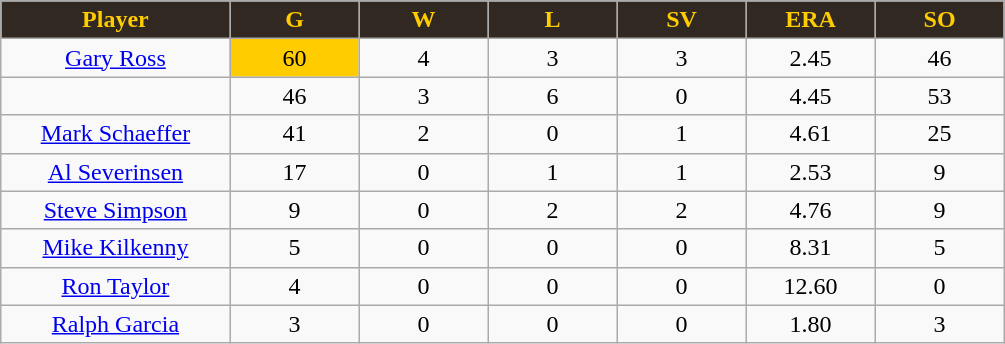<table class="wikitable sortable">
<tr>
<th style="background:#312821; color:#FFCC00" width="16%">Player</th>
<th style="background:#312821; color:#FFCC00" width="9%">G</th>
<th style="background:#312821; color:#FFCC00" width="9%">W</th>
<th style="background:#312821; color:#FFCC00" width="9%">L</th>
<th style="background:#312821; color:#FFCC00" width="9%">SV</th>
<th style="background:#312821; color:#FFCC00" width="9%">ERA</th>
<th style="background:#312821; color:#FFCC00" width="9%">SO</th>
</tr>
<tr align="center">
<td><a href='#'>Gary Ross</a></td>
<td bgcolor="#FFCC00">60</td>
<td>4</td>
<td>3</td>
<td>3</td>
<td>2.45</td>
<td>46</td>
</tr>
<tr align=center>
<td></td>
<td>46</td>
<td>3</td>
<td>6</td>
<td>0</td>
<td>4.45</td>
<td>53</td>
</tr>
<tr align="center">
<td><a href='#'>Mark Schaeffer</a></td>
<td>41</td>
<td>2</td>
<td>0</td>
<td>1</td>
<td>4.61</td>
<td>25</td>
</tr>
<tr align=center>
<td><a href='#'>Al Severinsen</a></td>
<td>17</td>
<td>0</td>
<td>1</td>
<td>1</td>
<td>2.53</td>
<td>9</td>
</tr>
<tr align=center>
<td><a href='#'>Steve Simpson</a></td>
<td>9</td>
<td>0</td>
<td>2</td>
<td>2</td>
<td>4.76</td>
<td>9</td>
</tr>
<tr align=center>
<td><a href='#'>Mike Kilkenny</a></td>
<td>5</td>
<td>0</td>
<td>0</td>
<td>0</td>
<td>8.31</td>
<td>5</td>
</tr>
<tr align=center>
<td><a href='#'>Ron Taylor</a></td>
<td>4</td>
<td>0</td>
<td>0</td>
<td>0</td>
<td>12.60</td>
<td>0</td>
</tr>
<tr align=center>
<td><a href='#'>Ralph Garcia</a></td>
<td>3</td>
<td>0</td>
<td>0</td>
<td>0</td>
<td>1.80</td>
<td>3</td>
</tr>
</table>
